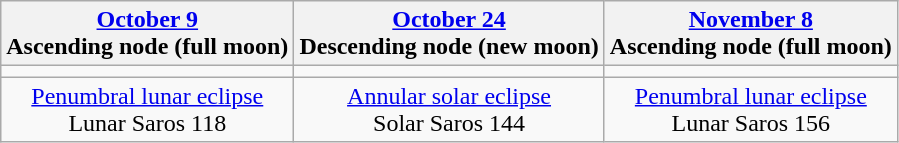<table class="wikitable">
<tr>
<th><a href='#'>October 9</a><br>Ascending node (full moon)<br></th>
<th><a href='#'>October 24</a><br>Descending node (new moon)<br></th>
<th><a href='#'>November 8</a><br>Ascending node (full moon)<br></th>
</tr>
<tr>
<td></td>
<td></td>
<td></td>
</tr>
<tr align=center>
<td><a href='#'>Penumbral lunar eclipse</a><br>Lunar Saros 118</td>
<td><a href='#'>Annular solar eclipse</a><br>Solar Saros 144</td>
<td><a href='#'>Penumbral lunar eclipse</a><br>Lunar Saros 156</td>
</tr>
</table>
